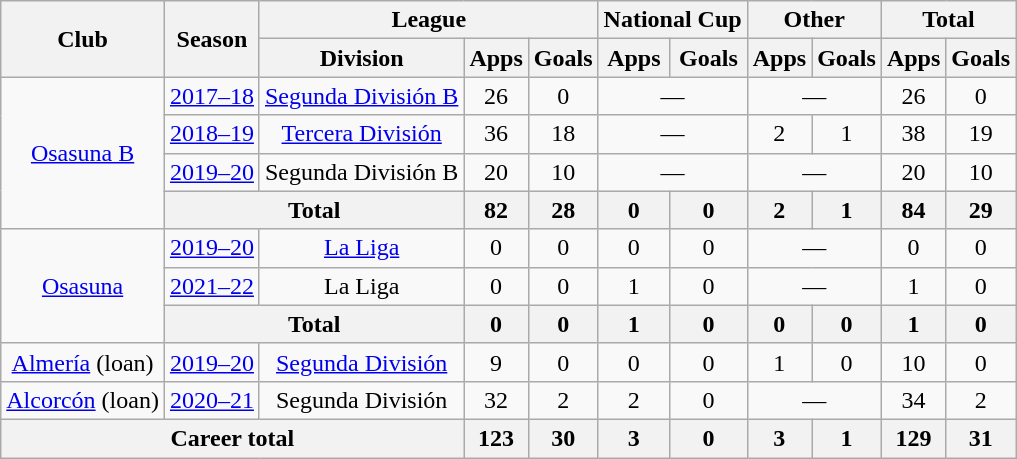<table class="wikitable" style="text-align:center">
<tr>
<th rowspan="2">Club</th>
<th rowspan="2">Season</th>
<th colspan="3">League</th>
<th colspan="2">National Cup</th>
<th colspan="2">Other</th>
<th colspan="2">Total</th>
</tr>
<tr>
<th>Division</th>
<th>Apps</th>
<th>Goals</th>
<th>Apps</th>
<th>Goals</th>
<th>Apps</th>
<th>Goals</th>
<th>Apps</th>
<th>Goals</th>
</tr>
<tr>
<td rowspan="4"><a href='#'>Osasuna B</a></td>
<td><a href='#'>2017–18</a></td>
<td><a href='#'>Segunda División B</a></td>
<td>26</td>
<td>0</td>
<td colspan="2">—</td>
<td colspan="2">—</td>
<td>26</td>
<td>0</td>
</tr>
<tr>
<td><a href='#'>2018–19</a></td>
<td><a href='#'>Tercera División</a></td>
<td>36</td>
<td>18</td>
<td colspan="2">—</td>
<td>2</td>
<td>1</td>
<td>38</td>
<td>19</td>
</tr>
<tr>
<td><a href='#'>2019–20</a></td>
<td>Segunda División B</td>
<td>20</td>
<td>10</td>
<td colspan="2">—</td>
<td colspan="2">—</td>
<td>20</td>
<td>10</td>
</tr>
<tr>
<th colspan="2">Total</th>
<th>82</th>
<th>28</th>
<th>0</th>
<th>0</th>
<th>2</th>
<th>1</th>
<th>84</th>
<th>29</th>
</tr>
<tr>
<td rowspan="3"><a href='#'>Osasuna</a></td>
<td><a href='#'>2019–20</a></td>
<td><a href='#'>La Liga</a></td>
<td>0</td>
<td>0</td>
<td>0</td>
<td>0</td>
<td colspan="2">—</td>
<td>0</td>
<td>0</td>
</tr>
<tr>
<td><a href='#'>2021–22</a></td>
<td>La Liga</td>
<td>0</td>
<td>0</td>
<td>1</td>
<td>0</td>
<td colspan="2">—</td>
<td>1</td>
<td>0</td>
</tr>
<tr>
<th colspan="2">Total</th>
<th>0</th>
<th>0</th>
<th>1</th>
<th>0</th>
<th>0</th>
<th>0</th>
<th>1</th>
<th>0</th>
</tr>
<tr>
<td><a href='#'>Almería</a> (loan)</td>
<td><a href='#'>2019–20</a></td>
<td><a href='#'>Segunda División</a></td>
<td>9</td>
<td>0</td>
<td>0</td>
<td>0</td>
<td>1</td>
<td>0</td>
<td>10</td>
<td>0</td>
</tr>
<tr>
<td><a href='#'>Alcorcón</a> (loan)</td>
<td><a href='#'>2020–21</a></td>
<td>Segunda División</td>
<td>32</td>
<td>2</td>
<td>2</td>
<td>0</td>
<td colspan="2">—</td>
<td>34</td>
<td>2</td>
</tr>
<tr>
<th colspan="3">Career total</th>
<th>123</th>
<th>30</th>
<th>3</th>
<th>0</th>
<th>3</th>
<th>1</th>
<th>129</th>
<th>31</th>
</tr>
</table>
